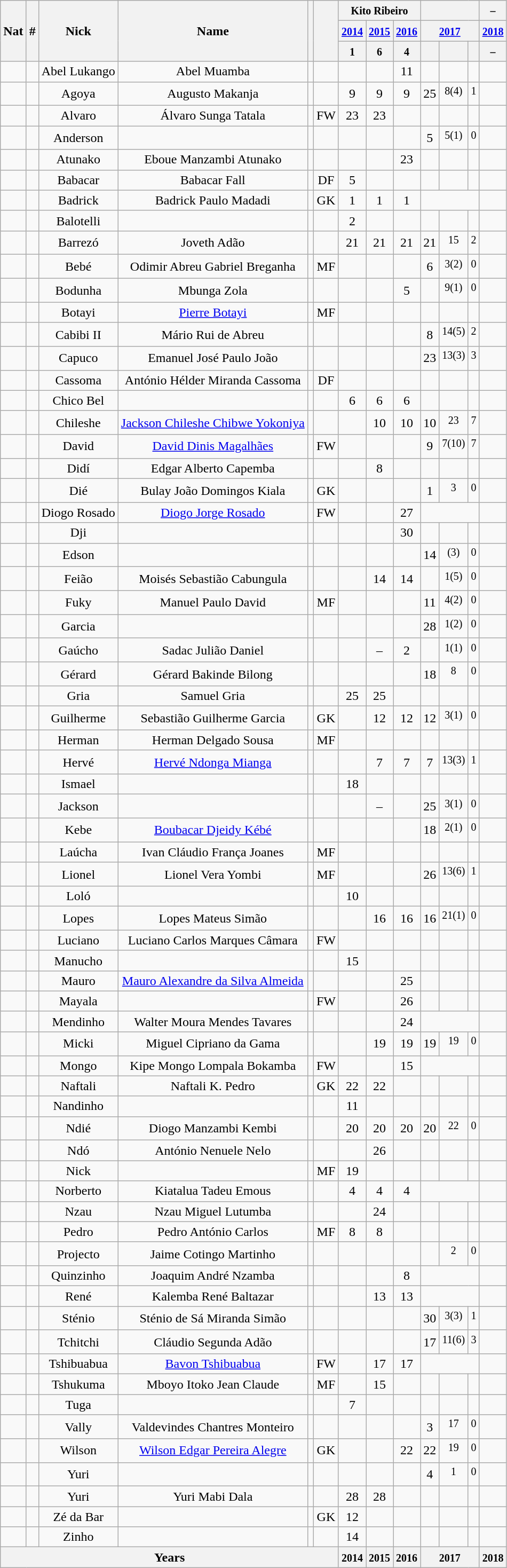<table class="wikitable plainrowheaders sortable" style="text-align:center">
<tr>
<th scope="col" rowspan="3">Nat</th>
<th scope="col" rowspan="3">#</th>
<th scope="col" rowspan="3">Nick</th>
<th scope="col" rowspan="3">Name</th>
<th scope="col" rowspan="3"></th>
<th scope="col" rowspan="3"></th>
<th colspan="3"><small>Kito Ribeiro</small></th>
<th colspan="3"><small></small></th>
<th colspan="1"><small>–</small></th>
</tr>
<tr>
<th colspan="1"><small><a href='#'>2014</a></small></th>
<th colspan="1"><small><a href='#'>2015</a></small></th>
<th colspan="1"><small><a href='#'>2016</a></small></th>
<th colspan="3"><small><a href='#'>2017</a></small></th>
<th colspan="1"><small><a href='#'>2018</a></small></th>
</tr>
<tr>
<th scope="col" rowspan="1"><small>1</small></th>
<th scope="col" rowspan="1"><small>6</small></th>
<th scope="col" rowspan="1"><small>4</small></th>
<th scope="col" rowspan="1"><sup></sup></th>
<th scope="col" rowspan="1"><sup></sup></th>
<th scope="col" rowspan="1"><sup></sup></th>
<th scope="col" rowspan="1"><small>–</small></th>
</tr>
<tr>
<td></td>
<td></td>
<td>Abel Lukango</td>
<td>Abel Muamba</td>
<td></td>
<td></td>
<td></td>
<td></td>
<td>11</td>
<td></td>
<td></td>
<td></td>
<td></td>
</tr>
<tr>
<td></td>
<td></td>
<td>Agoya</td>
<td>Augusto Makanja</td>
<td></td>
<td data-sort-value="3"></td>
<td data-sort-value="09">9</td>
<td data-sort-value="09">9</td>
<td data-sort-value="09">9</td>
<td>25</td>
<td data-sort-value="14"><sup>8(4)</sup></td>
<td data-sort-value="08"><sup>1</sup></td>
<td></td>
</tr>
<tr>
<td></td>
<td></td>
<td>Alvaro</td>
<td>Álvaro Sunga Tatala</td>
<td></td>
<td data-sort-value="4">FW</td>
<td>23</td>
<td>23</td>
<td></td>
<td></td>
<td></td>
<td></td>
<td></td>
</tr>
<tr>
<td></td>
<td></td>
<td>Anderson</td>
<td></td>
<td></td>
<td data-sort-value="2"></td>
<td></td>
<td></td>
<td data-sort-value="2016"><a href='#'></a></td>
<td data-sort-value="05">5</td>
<td data-sort-value="17"><sup>5(1)</sup></td>
<td data-sort-value="40"><sup>0</sup></td>
<td></td>
</tr>
<tr>
<td></td>
<td></td>
<td>Atunako</td>
<td>Eboue Manzambi Atunako</td>
<td></td>
<td data-sort-value="3"></td>
<td></td>
<td></td>
<td>23</td>
<td></td>
<td></td>
<td></td>
<td></td>
</tr>
<tr>
<td></td>
<td></td>
<td>Babacar</td>
<td>Babacar Fall</td>
<td></td>
<td data-sort-value="2">DF</td>
<td data-sort-value="05">5</td>
<td data-sort-value="05"></td>
<td data-sort-value="2016"><a href='#'></a></td>
<td></td>
<td></td>
<td></td>
<td></td>
</tr>
<tr>
<td></td>
<td></td>
<td>Badrick</td>
<td>Badrick Paulo Madadi</td>
<td></td>
<td data-sort-value="1">GK</td>
<td data-sort-value="01">1</td>
<td data-sort-value="01">1</td>
<td data-sort-value="01">1</td>
<td colspan=3 data-sort-value="2017"><a href='#'></a></td>
<td></td>
</tr>
<tr>
<td></td>
<td></td>
<td>Balotelli</td>
<td></td>
<td></td>
<td></td>
<td data-sort-value="02">2</td>
<td></td>
<td></td>
<td></td>
<td></td>
<td></td>
<td></td>
</tr>
<tr>
<td></td>
<td></td>
<td>Barrezó</td>
<td>Joveth Adão</td>
<td></td>
<td data-sort-value="2"></td>
<td>21</td>
<td>21</td>
<td>21</td>
<td>21</td>
<td data-sort-value="07"><sup>15</sup></td>
<td data-sort-value="06"><sup>2</sup></td>
<td><a href='#'></a></td>
</tr>
<tr>
<td></td>
<td></td>
<td data-sort-value="Bebe">Bebé</td>
<td>Odimir Abreu Gabriel Breganha</td>
<td></td>
<td data-sort-value="3">MF</td>
<td></td>
<td></td>
<td data-sort-value="2016"><a href='#'></a></td>
<td data-sort-value="06">6</td>
<td data-sort-value="20"><sup>3(2)</sup></td>
<td data-sort-value="40"><sup>0</sup></td>
<td></td>
</tr>
<tr>
<td></td>
<td></td>
<td>Bodunha</td>
<td>Mbunga Zola</td>
<td></td>
<td data-sort-value="2"></td>
<td></td>
<td data-sort-value="2015"><a href='#'></a></td>
<td data-sort-value="05">5</td>
<td data-sort-value="05"></td>
<td data-sort-value="13"><sup>9(1)</sup></td>
<td data-sort-value="40"><sup>0</sup></td>
<td></td>
</tr>
<tr>
<td></td>
<td></td>
<td>Botayi</td>
<td><a href='#'>Pierre Botayi</a></td>
<td></td>
<td data-sort-value="3">MF</td>
<td></td>
<td></td>
<td data-sort-value="2016"><a href='#'></a></td>
<td></td>
<td></td>
<td></td>
<td></td>
</tr>
<tr>
<td></td>
<td></td>
<td>Cabibi II</td>
<td>Mário Rui de Abreu</td>
<td></td>
<td data-sort-value="3"></td>
<td></td>
<td></td>
<td data-sort-value="2016"><a href='#'></a></td>
<td data-sort-value="08">8</td>
<td data-sort-value="08"><sup>14(5)</sup></td>
<td data-sort-value="05"><sup>2</sup></td>
<td><a href='#'></a></td>
</tr>
<tr>
<td></td>
<td></td>
<td>Capuco</td>
<td>Emanuel José Paulo João</td>
<td></td>
<td data-sort-value="2"></td>
<td></td>
<td></td>
<td data-sort-value="2016"><a href='#'></a></td>
<td>23</td>
<td data-sort-value="10"><sup>13(3)</sup></td>
<td data-sort-value="04"><sup>3</sup></td>
<td></td>
</tr>
<tr>
<td></td>
<td></td>
<td>Cassoma</td>
<td>António Hélder Miranda Cassoma</td>
<td></td>
<td data-sort-value="2">DF</td>
<td></td>
<td data-sort-value="05"></td>
<td></td>
<td></td>
<td></td>
<td></td>
<td></td>
</tr>
<tr>
<td></td>
<td></td>
<td>Chico Bel</td>
<td></td>
<td></td>
<td data-sort-value="3"></td>
<td data-sort-value="06">6</td>
<td data-sort-value="06">6</td>
<td data-sort-value="06">6</td>
<td></td>
<td></td>
<td></td>
<td></td>
</tr>
<tr>
<td></td>
<td></td>
<td>Chileshe</td>
<td><a href='#'>Jackson Chileshe Chibwe Yokoniya</a></td>
<td></td>
<td data-sort-value="3"></td>
<td data-sort-value="2014"><a href='#'></a></td>
<td>10</td>
<td>10</td>
<td>10</td>
<td data-sort-value="01"><sup>23</sup></td>
<td data-sort-value="02"><sup>7</sup></td>
<td></td>
</tr>
<tr>
<td></td>
<td></td>
<td>David</td>
<td><a href='#'>David Dinis Magalhães</a></td>
<td></td>
<td data-sort-value="4">FW</td>
<td></td>
<td></td>
<td data-sort-value="2016"><a href='#'></a></td>
<td data-sort-value="09">9</td>
<td data-sort-value="16"><sup>7(10)</sup></td>
<td data-sort-value="01"><sup>7</sup></td>
<td></td>
</tr>
<tr>
<td></td>
<td></td>
<td>Didí</td>
<td>Edgar Alberto Capemba</td>
<td></td>
<td></td>
<td data-sort-value="2014"><a href='#'></a></td>
<td data-sort-value="08">8</td>
<td></td>
<td></td>
<td></td>
<td></td>
<td></td>
</tr>
<tr>
<td></td>
<td></td>
<td data-sort-value="Die">Dié</td>
<td>Bulay João Domingos Kiala</td>
<td></td>
<td data-sort-value="1">GK</td>
<td></td>
<td></td>
<td data-sort-value="2016"><a href='#'></a></td>
<td data-sort-value="01">1</td>
<td data-sort-value="23"><sup>3</sup></td>
<td data-sort-value="40"><sup>0</sup></td>
<td></td>
</tr>
<tr>
<td></td>
<td></td>
<td>Diogo Rosado</td>
<td><a href='#'>Diogo Jorge Rosado</a></td>
<td></td>
<td data-sort-value="4">FW</td>
<td></td>
<td data-sort-value="2015"><a href='#'></a></td>
<td>27</td>
<td colspan=3 data-sort-value="2017"><a href='#'></a></td>
<td></td>
</tr>
<tr>
<td></td>
<td></td>
<td>Dji</td>
<td></td>
<td></td>
<td></td>
<td></td>
<td></td>
<td>30</td>
<td></td>
<td></td>
<td></td>
<td></td>
</tr>
<tr>
<td></td>
<td></td>
<td>Edson</td>
<td></td>
<td></td>
<td></td>
<td></td>
<td></td>
<td></td>
<td>14</td>
<td data-sort-value="30"><sup>(3)</sup></td>
<td data-sort-value="40"><sup>0</sup></td>
<td></td>
</tr>
<tr>
<td></td>
<td></td>
<td>Feião</td>
<td>Moisés Sebastião Cabungula</td>
<td></td>
<td></td>
<td data-sort-value="2014"><a href='#'></a></td>
<td>14</td>
<td>14</td>
<td></td>
<td data-sort-value="26"><sup>1(5)</sup></td>
<td data-sort-value="40"><sup>0</sup></td>
<td></td>
</tr>
<tr>
<td></td>
<td></td>
<td>Fuky</td>
<td>Manuel Paulo David</td>
<td></td>
<td data-sort-value="3">MF</td>
<td></td>
<td></td>
<td data-sort-value="2016"><a href='#'></a></td>
<td>11</td>
<td data-sort-value="18"><sup>4(2)</sup></td>
<td data-sort-value="40"><sup>0</sup></td>
<td><a href='#'></a></td>
</tr>
<tr>
<td></td>
<td></td>
<td>Garcia</td>
<td></td>
<td></td>
<td></td>
<td></td>
<td></td>
<td></td>
<td>28</td>
<td data-sort-value="27"><sup>1(2)</sup></td>
<td data-sort-value="40"><sup>0</sup></td>
<td></td>
</tr>
<tr>
<td></td>
<td></td>
<td>Gaúcho</td>
<td>Sadac Julião Daniel</td>
<td></td>
<td data-sort-value="3"></td>
<td></td>
<td data-sort-value="40">–</td>
<td data-sort-value="02">2</td>
<td></td>
<td data-sort-value="28"><sup>1(1)</sup></td>
<td data-sort-value="40"><sup>0</sup></td>
<td></td>
</tr>
<tr>
<td></td>
<td></td>
<td data-sort-value="Gerard">Gérard</td>
<td data-sort-value="Gerard">Gérard Bakinde Bilong</td>
<td></td>
<td data-sort-value="3"></td>
<td></td>
<td></td>
<td data-sort-value="2016"><a href='#'></a></td>
<td>18</td>
<td data-sort-value="15"><sup>8</sup></td>
<td data-sort-value="40"><sup>0</sup></td>
<td></td>
</tr>
<tr>
<td></td>
<td></td>
<td>Gria</td>
<td>Samuel Gria</td>
<td></td>
<td data-sort-value="3"></td>
<td>25</td>
<td>25</td>
<td></td>
<td></td>
<td></td>
<td></td>
<td></td>
</tr>
<tr>
<td></td>
<td></td>
<td>Guilherme</td>
<td>Sebastião Guilherme Garcia</td>
<td></td>
<td data-sort-value="1">GK</td>
<td data-sort-value="2014"><a href='#'></a></td>
<td>12</td>
<td>12</td>
<td>12</td>
<td data-sort-value="21"><sup>3(1)</sup></td>
<td data-sort-value="40"><sup>0</sup></td>
<td><a href='#'></a></td>
</tr>
<tr>
<td></td>
<td></td>
<td>Herman</td>
<td>Herman Delgado Sousa</td>
<td></td>
<td data-sort-value="3">MF</td>
<td data-sort-value="2014"><a href='#'></a></td>
<td></td>
<td></td>
<td></td>
<td></td>
<td></td>
<td></td>
</tr>
<tr>
<td></td>
<td></td>
<td>Hervé</td>
<td><a href='#'>Hervé Ndonga Mianga</a></td>
<td></td>
<td data-sort-value="3"></td>
<td data-sort-value="2014"><a href='#'></a></td>
<td data-sort-value="07">7</td>
<td data-sort-value="07">7</td>
<td data-sort-value="07">7</td>
<td data-sort-value="10"><sup>13(3)</sup></td>
<td data-sort-value="10"><sup>1</sup></td>
<td><a href='#'></a></td>
</tr>
<tr>
<td></td>
<td></td>
<td>Ismael</td>
<td></td>
<td></td>
<td></td>
<td>18</td>
<td></td>
<td></td>
<td></td>
<td></td>
<td></td>
<td></td>
</tr>
<tr>
<td></td>
<td></td>
<td>Jackson</td>
<td></td>
<td></td>
<td></td>
<td></td>
<td data-sort-value="40">–</td>
<td></td>
<td>25</td>
<td data-sort-value="21"><sup>3(1)</sup></td>
<td data-sort-value="40"><sup>0</sup></td>
<td></td>
</tr>
<tr>
<td></td>
<td></td>
<td>Kebe</td>
<td><a href='#'>Boubacar Djeidy Kébé</a></td>
<td></td>
<td></td>
<td></td>
<td></td>
<td></td>
<td>18</td>
<td data-sort-value="24"><sup>2(1)</sup></td>
<td data-sort-value="40"><sup>0</sup></td>
<td></td>
</tr>
<tr>
<td></td>
<td></td>
<td>Laúcha</td>
<td>Ivan Cláudio França Joanes</td>
<td></td>
<td data-sort-value="3">MF</td>
<td></td>
<td></td>
<td></td>
<td></td>
<td></td>
<td></td>
<td></td>
</tr>
<tr>
<td></td>
<td></td>
<td>Lionel</td>
<td>Lionel Vera Yombi</td>
<td></td>
<td data-sort-value="3">MF</td>
<td></td>
<td></td>
<td></td>
<td>26</td>
<td data-sort-value="09"><sup>13(6)</sup></td>
<td data-sort-value="09"><sup>1</sup></td>
<td><a href='#'></a></td>
</tr>
<tr>
<td></td>
<td></td>
<td>Loló</td>
<td></td>
<td></td>
<td></td>
<td>10</td>
<td></td>
<td></td>
<td></td>
<td></td>
<td></td>
<td></td>
</tr>
<tr>
<td></td>
<td></td>
<td>Lopes</td>
<td>Lopes Mateus Simão</td>
<td></td>
<td data-sort-value="2"></td>
<td data-sort-value="2014"><a href='#'></a></td>
<td>16</td>
<td>16</td>
<td>16</td>
<td data-sort-value="03"><sup>21(1)</sup></td>
<td data-sort-value="40"><sup>0</sup></td>
<td><a href='#'></a></td>
</tr>
<tr>
<td></td>
<td></td>
<td>Luciano</td>
<td>Luciano Carlos Marques Câmara</td>
<td></td>
<td data-sort-value="4">FW</td>
<td data-sort-value="2014"><a href='#'></a></td>
<td></td>
<td></td>
<td></td>
<td></td>
<td></td>
<td></td>
</tr>
<tr>
<td></td>
<td></td>
<td>Manucho</td>
<td></td>
<td></td>
<td></td>
<td>15</td>
<td></td>
<td></td>
<td></td>
<td></td>
<td></td>
<td></td>
</tr>
<tr>
<td></td>
<td></td>
<td>Mauro</td>
<td><a href='#'>Mauro Alexandre da Silva Almeida</a></td>
<td></td>
<td data-sort-value="2"></td>
<td></td>
<td data-sort-value="2015"><a href='#'></a></td>
<td>25</td>
<td></td>
<td></td>
<td></td>
<td></td>
</tr>
<tr>
<td></td>
<td></td>
<td>Mayala</td>
<td></td>
<td></td>
<td data-sort-value="4">FW</td>
<td></td>
<td></td>
<td>26</td>
<td></td>
<td></td>
<td></td>
<td></td>
</tr>
<tr>
<td></td>
<td></td>
<td>Mendinho</td>
<td>Walter Moura Mendes Tavares</td>
<td></td>
<td data-sort-value="3"></td>
<td></td>
<td data-sort-value="2015"><a href='#'></a></td>
<td>24</td>
<td colspan=3 data-sort-value="2017"><a href='#'></a></td>
<td></td>
</tr>
<tr>
<td></td>
<td></td>
<td>Micki</td>
<td>Miguel Cipriano da Gama</td>
<td></td>
<td data-sort-value="2"></td>
<td></td>
<td>19</td>
<td>19</td>
<td>19</td>
<td data-sort-value="04"><sup>19</sup></td>
<td data-sort-value="40"><sup>0</sup></td>
<td><a href='#'></a></td>
</tr>
<tr>
<td></td>
<td></td>
<td>Mongo</td>
<td>Kipe Mongo Lompala Bokamba</td>
<td></td>
<td data-sort-value="4">FW</td>
<td></td>
<td></td>
<td>15</td>
<td colspan=3 data-sort-value="2017"><a href='#'></a></td>
<td></td>
</tr>
<tr>
<td></td>
<td></td>
<td>Naftali</td>
<td>Naftali K. Pedro</td>
<td></td>
<td data-sort-value="1">GK</td>
<td>22</td>
<td>22</td>
<td data-sort-value="2016"><a href='#'></a></td>
<td></td>
<td></td>
<td></td>
<td></td>
</tr>
<tr>
<td></td>
<td></td>
<td>Nandinho</td>
<td></td>
<td></td>
<td></td>
<td>11</td>
<td></td>
<td></td>
<td></td>
<td></td>
<td></td>
<td></td>
</tr>
<tr>
<td></td>
<td></td>
<td>Ndié</td>
<td>Diogo Manzambi Kembi</td>
<td></td>
<td data-sort-value="3"></td>
<td>20</td>
<td>20</td>
<td>20</td>
<td>20</td>
<td data-sort-value="02"><sup>22</sup></td>
<td data-sort-value="40"><sup>0</sup></td>
<td><a href='#'></a></td>
</tr>
<tr>
<td></td>
<td></td>
<td>Ndó</td>
<td>António Nenuele Nelo</td>
<td></td>
<td data-sort-value="3"></td>
<td></td>
<td>26</td>
<td></td>
<td></td>
<td></td>
<td></td>
<td></td>
</tr>
<tr>
<td></td>
<td></td>
<td>Nick</td>
<td></td>
<td></td>
<td data-sort-value="3">MF</td>
<td>19</td>
<td></td>
<td></td>
<td></td>
<td></td>
<td></td>
<td></td>
</tr>
<tr>
<td></td>
<td></td>
<td>Norberto</td>
<td>Kiatalua Tadeu Emous</td>
<td></td>
<td data-sort-value="3"></td>
<td data-sort-value="04">4</td>
<td data-sort-value="04">4</td>
<td data-sort-value="04">4</td>
<td colspan=3 data-sort-value="2017"><a href='#'></a></td>
<td></td>
</tr>
<tr>
<td></td>
<td></td>
<td>Nzau</td>
<td>Nzau Miguel Lutumba</td>
<td></td>
<td data-sort-value="2"></td>
<td></td>
<td>24</td>
<td data-sort-value="2016"><a href='#'></a></td>
<td></td>
<td></td>
<td></td>
<td></td>
</tr>
<tr>
<td></td>
<td></td>
<td>Pedro</td>
<td>Pedro António Carlos</td>
<td></td>
<td data-sort-value="3">MF</td>
<td data-sort-value="08">8</td>
<td data-sort-value="08">8</td>
<td></td>
<td></td>
<td></td>
<td></td>
<td></td>
</tr>
<tr>
<td></td>
<td></td>
<td>Projecto</td>
<td>Jaime Cotingo Martinho</td>
<td></td>
<td data-sort-value="2"></td>
<td></td>
<td></td>
<td data-sort-value="2016"><a href='#'></a></td>
<td data-sort-value="40"></td>
<td data-sort-value="25"><sup>2</sup></td>
<td data-sort-value="40"><sup>0</sup></td>
<td></td>
</tr>
<tr>
<td></td>
<td></td>
<td>Quinzinho</td>
<td>Joaquim André Nzamba</td>
<td></td>
<td data-sort-value="3"></td>
<td></td>
<td data-sort-value="2015"><a href='#'></a></td>
<td data-sort-value="08">8</td>
<td colspan=3 data-sort-value="2017"><a href='#'></a></td>
<td></td>
</tr>
<tr>
<td></td>
<td></td>
<td>René</td>
<td>Kalemba René Baltazar</td>
<td></td>
<td data-sort-value="2"></td>
<td></td>
<td>13</td>
<td>13</td>
<td colspan=3 data-sort-value="2017"><a href='#'></a></td>
<td></td>
</tr>
<tr>
<td></td>
<td></td>
<td>Sténio</td>
<td>Sténio de Sá Miranda Simão</td>
<td></td>
<td></td>
<td></td>
<td></td>
<td></td>
<td>30</td>
<td data-sort-value="19"><sup>3(3)</sup></td>
<td data-sort-value="07"><sup>1</sup></td>
<td><a href='#'></a></td>
</tr>
<tr>
<td></td>
<td></td>
<td>Tchitchi</td>
<td>Cláudio Segunda Adão</td>
<td></td>
<td data-sort-value="3"></td>
<td></td>
<td></td>
<td data-sort-value="2016"><a href='#'></a></td>
<td>17</td>
<td data-sort-value="12"><sup>11(6)</sup></td>
<td data-sort-value="03"><sup>3</sup></td>
<td><a href='#'></a></td>
</tr>
<tr>
<td></td>
<td></td>
<td>Tshibuabua</td>
<td><a href='#'>Bavon Tshibuabua</a></td>
<td></td>
<td data-sort-value="4">FW</td>
<td data-sort-value="2014"><a href='#'></a></td>
<td>17</td>
<td>17</td>
<td colspan=3 data-sort-value="2017"><a href='#'></a></td>
<td></td>
</tr>
<tr>
<td></td>
<td></td>
<td>Tshukuma</td>
<td>Mboyo Itoko Jean Claude</td>
<td></td>
<td data-sort-value="3">MF</td>
<td data-sort-value="2014"><a href='#'></a></td>
<td>15</td>
<td></td>
<td></td>
<td></td>
<td></td>
<td></td>
</tr>
<tr>
<td></td>
<td></td>
<td>Tuga</td>
<td></td>
<td></td>
<td></td>
<td data-sort-value="07">7</td>
<td></td>
<td></td>
<td></td>
<td></td>
<td></td>
<td></td>
</tr>
<tr>
<td></td>
<td></td>
<td>Vally</td>
<td>Valdevindes Chantres Monteiro</td>
<td></td>
<td data-sort-value="2"></td>
<td data-sort-value="03"></td>
<td data-sort-value="03"></td>
<td data-sort-value="03"></td>
<td data-sort-value="03">3</td>
<td data-sort-value="06"><sup>17</sup></td>
<td data-sort-value="40"><sup>0</sup></td>
<td><a href='#'></a></td>
</tr>
<tr>
<td></td>
<td></td>
<td>Wilson</td>
<td><a href='#'>Wilson Edgar Pereira Alegre</a></td>
<td></td>
<td data-sort-value="1">GK</td>
<td></td>
<td data-sort-value="2015"><a href='#'></a></td>
<td>22</td>
<td>22</td>
<td data-sort-value="04"><sup>19</sup></td>
<td data-sort-value="40"><sup>0</sup></td>
<td><a href='#'></a></td>
</tr>
<tr>
<td></td>
<td></td>
<td>Yuri</td>
<td></td>
<td></td>
<td></td>
<td></td>
<td></td>
<td></td>
<td data-sort-value="04">4</td>
<td data-sort-value="29"><sup>1</sup></td>
<td data-sort-value="40"><sup>0</sup></td>
<td></td>
</tr>
<tr>
<td></td>
<td></td>
<td>Yuri</td>
<td>Yuri Mabi Dala</td>
<td></td>
<td data-sort-value="2"></td>
<td>28</td>
<td>28</td>
<td data-sort-value="2016"><a href='#'></a></td>
<td></td>
<td></td>
<td></td>
<td></td>
</tr>
<tr>
<td></td>
<td></td>
<td data-sort-value="Ze D">Zé da Bar</td>
<td></td>
<td></td>
<td data-sort-value="1">GK</td>
<td>12</td>
<td></td>
<td></td>
<td></td>
<td></td>
<td></td>
<td></td>
</tr>
<tr>
<td></td>
<td></td>
<td>Zinho</td>
<td></td>
<td></td>
<td></td>
<td>14</td>
<td></td>
<td></td>
<td></td>
<td></td>
<td></td>
<td></td>
</tr>
<tr>
<th colspan=6>Years</th>
<th><small>2014</small></th>
<th><small>2015</small></th>
<th><small>2016</small></th>
<th colspan=3><small>2017</small></th>
<th><small>2018</small></th>
</tr>
</table>
